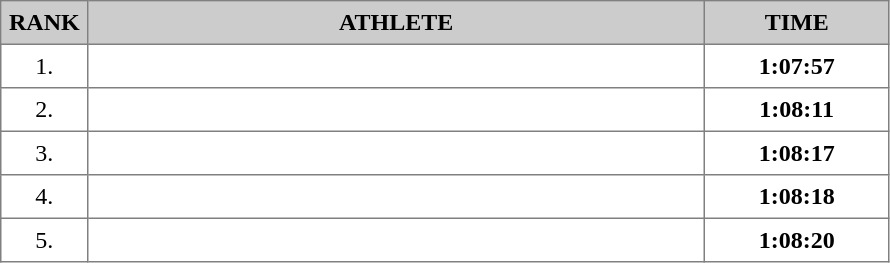<table border="1" cellspacing="2" cellpadding="5" style="border-collapse: collapse; font-size: 100%;">
<tr bgcolor="cccccc">
<th>RANK</th>
<th align="center" style="width: 25em">ATHLETE</th>
<th align="center" style="width: 7em">TIME</th>
</tr>
<tr>
<td align="center">1.</td>
<td></td>
<td align="center"><strong>1:07:57</strong></td>
</tr>
<tr>
<td align="center">2.</td>
<td></td>
<td align="center"><strong>1:08:11</strong></td>
</tr>
<tr>
<td align="center">3.</td>
<td></td>
<td align="center"><strong>1:08:17</strong></td>
</tr>
<tr>
<td align="center">4.</td>
<td></td>
<td align="center"><strong>1:08:18</strong></td>
</tr>
<tr>
<td align="center">5.</td>
<td></td>
<td align="center"><strong>1:08:20</strong></td>
</tr>
</table>
